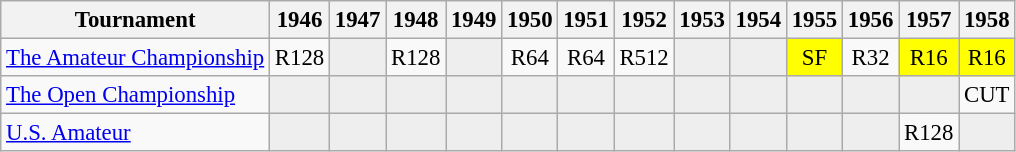<table class="wikitable" style="font-size:95%;text-align:center;">
<tr>
<th>Tournament</th>
<th>1946</th>
<th>1947</th>
<th>1948</th>
<th>1949</th>
<th>1950</th>
<th>1951</th>
<th>1952</th>
<th>1953</th>
<th>1954</th>
<th>1955</th>
<th>1956</th>
<th>1957</th>
<th>1958</th>
</tr>
<tr>
<td align=left><a href='#'>The Amateur Championship</a></td>
<td>R128</td>
<td style="background:#eeeeee;"></td>
<td>R128</td>
<td style="background:#eeeeee;"></td>
<td>R64</td>
<td>R64</td>
<td>R512</td>
<td style="background:#eeeeee;"></td>
<td style="background:#eeeeee;"></td>
<td style="background:yellow;">SF</td>
<td>R32</td>
<td style="background:yellow;">R16</td>
<td style="background:yellow;">R16</td>
</tr>
<tr>
<td align=left><a href='#'>The Open Championship</a></td>
<td style="background:#eeeeee;"></td>
<td style="background:#eeeeee;"></td>
<td style="background:#eeeeee;"></td>
<td style="background:#eeeeee;"></td>
<td style="background:#eeeeee;"></td>
<td style="background:#eeeeee;"></td>
<td style="background:#eeeeee;"></td>
<td style="background:#eeeeee;"></td>
<td style="background:#eeeeee;"></td>
<td style="background:#eeeeee;"></td>
<td style="background:#eeeeee;"></td>
<td style="background:#eeeeee;"></td>
<td>CUT</td>
</tr>
<tr>
<td align=left><a href='#'>U.S. Amateur</a></td>
<td style="background:#eeeeee;"></td>
<td style="background:#eeeeee;"></td>
<td style="background:#eeeeee;"></td>
<td style="background:#eeeeee;"></td>
<td style="background:#eeeeee;"></td>
<td style="background:#eeeeee;"></td>
<td style="background:#eeeeee;"></td>
<td style="background:#eeeeee;"></td>
<td style="background:#eeeeee;"></td>
<td style="background:#eeeeee;"></td>
<td style="background:#eeeeee;"></td>
<td>R128</td>
<td style="background:#eeeeee;"></td>
</tr>
</table>
